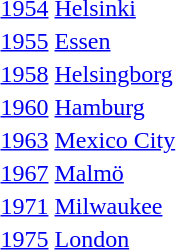<table>
<tr>
<td><a href='#'>1954</a> <a href='#'>Helsinki</a></td>
<td></td>
<td></td>
<td></td>
</tr>
<tr>
<td><a href='#'>1955</a> <a href='#'>Essen</a></td>
<td></td>
<td></td>
<td></td>
</tr>
<tr>
<td><a href='#'>1958</a> <a href='#'>Helsingborg</a></td>
<td></td>
<td></td>
<td></td>
</tr>
<tr>
<td><a href='#'>1960</a> <a href='#'>Hamburg</a></td>
<td></td>
<td></td>
<td></td>
</tr>
<tr>
<td><a href='#'>1963</a> <a href='#'>Mexico City</a></td>
<td></td>
<td></td>
<td></td>
</tr>
<tr>
<td><a href='#'>1967</a> <a href='#'>Malmö</a></td>
<td></td>
<td></td>
<td></td>
</tr>
<tr>
<td><a href='#'>1971</a> <a href='#'>Milwaukee</a></td>
<td></td>
<td></td>
<td></td>
</tr>
<tr>
<td><a href='#'>1975</a> <a href='#'>London</a></td>
<td></td>
<td></td>
<td></td>
</tr>
</table>
